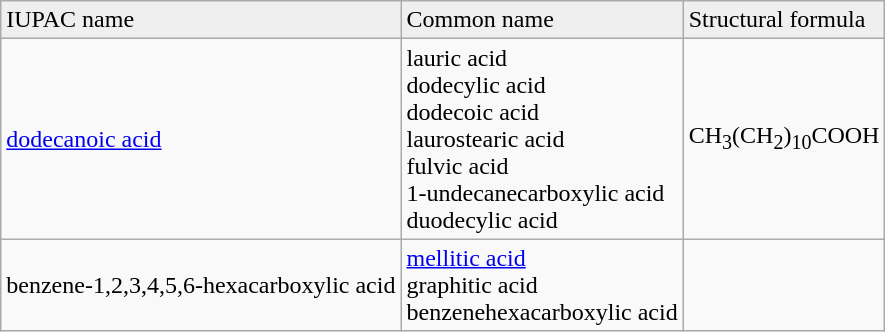<table class="wikitable">
<tr bgcolor="#efefef">
<td>IUPAC name</td>
<td>Common name</td>
<td>Structural formula</td>
</tr>
<tr>
<td><a href='#'>dodecanoic acid</a></td>
<td>lauric acid<br>dodecylic acid<br>dodecoic acid<br>laurostearic acid<br>fulvic acid<br>1-undecanecarboxylic acid<br>duodecylic acid</td>
<td>CH<sub>3</sub>(CH<sub>2</sub>)<sub>10</sub>COOH</td>
</tr>
<tr>
<td>benzene-1,2,3,4,5,6-hexacarboxylic acid</td>
<td><a href='#'>mellitic acid</a><br>graphitic acid<br>benzenehexacarboxylic acid</td>
<td></td>
</tr>
</table>
